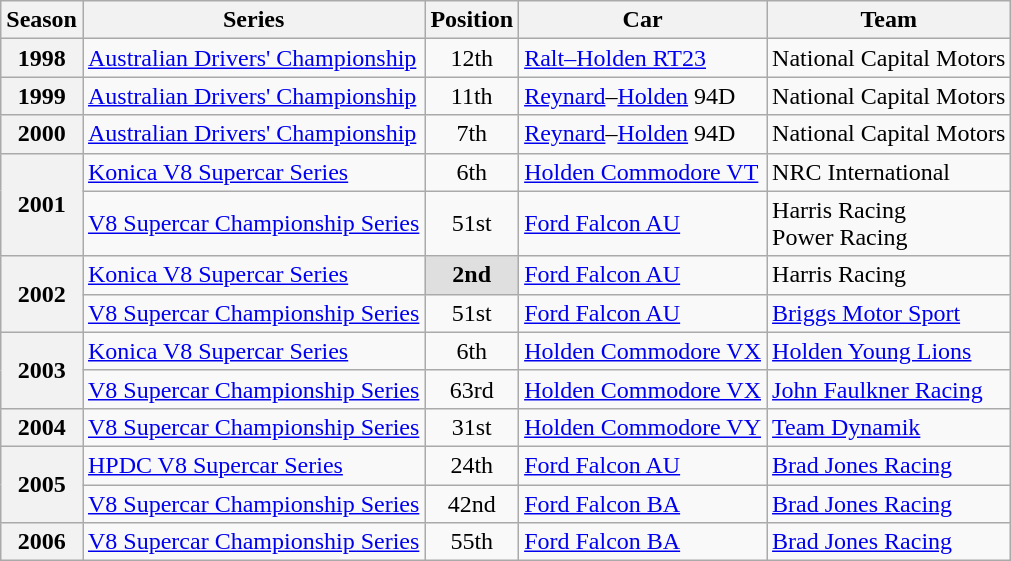<table class="wikitable" style="font-size: 100%;">
<tr>
<th>Season</th>
<th>Series</th>
<th>Position</th>
<th>Car</th>
<th>Team</th>
</tr>
<tr>
<th>1998</th>
<td><a href='#'>Australian Drivers' Championship</a></td>
<td align="center">12th</td>
<td><a href='#'>Ralt–Holden RT23</a></td>
<td>National Capital Motors</td>
</tr>
<tr>
<th>1999</th>
<td><a href='#'>Australian Drivers' Championship</a></td>
<td align="center">11th</td>
<td><a href='#'>Reynard</a>–<a href='#'>Holden</a> 94D</td>
<td>National Capital Motors</td>
</tr>
<tr>
<th>2000</th>
<td><a href='#'>Australian Drivers' Championship</a></td>
<td align="center">7th</td>
<td><a href='#'>Reynard</a>–<a href='#'>Holden</a> 94D</td>
<td>National Capital Motors</td>
</tr>
<tr>
<th rowspan=2>2001</th>
<td><a href='#'>Konica V8 Supercar Series</a></td>
<td align="center">6th</td>
<td><a href='#'>Holden Commodore VT</a></td>
<td>NRC International</td>
</tr>
<tr>
<td><a href='#'>V8 Supercar Championship Series</a></td>
<td align="center">51st</td>
<td><a href='#'>Ford Falcon AU</a></td>
<td>Harris Racing<br>Power Racing</td>
</tr>
<tr>
<th rowspan=2>2002</th>
<td><a href='#'>Konica V8 Supercar Series</a></td>
<td align="center" style="background:#dfdfdf;"><strong>2nd</strong></td>
<td><a href='#'>Ford Falcon AU</a></td>
<td>Harris Racing</td>
</tr>
<tr>
<td><a href='#'>V8 Supercar Championship Series</a></td>
<td align="center">51st</td>
<td><a href='#'>Ford Falcon AU</a></td>
<td><a href='#'>Briggs Motor Sport</a></td>
</tr>
<tr>
<th rowspan=2>2003</th>
<td><a href='#'>Konica V8 Supercar Series</a></td>
<td align="center">6th</td>
<td><a href='#'>Holden Commodore VX</a></td>
<td><a href='#'>Holden Young Lions</a></td>
</tr>
<tr>
<td><a href='#'>V8 Supercar Championship Series</a></td>
<td align="center">63rd</td>
<td><a href='#'>Holden Commodore VX</a></td>
<td><a href='#'>John Faulkner Racing</a></td>
</tr>
<tr>
<th>2004</th>
<td><a href='#'>V8 Supercar Championship Series</a></td>
<td align="center">31st</td>
<td><a href='#'>Holden Commodore VY</a></td>
<td><a href='#'>Team Dynamik</a></td>
</tr>
<tr>
<th rowspan=2>2005</th>
<td><a href='#'>HPDC V8 Supercar Series</a></td>
<td align="center">24th</td>
<td><a href='#'>Ford Falcon AU</a></td>
<td><a href='#'>Brad Jones Racing</a></td>
</tr>
<tr>
<td><a href='#'>V8 Supercar Championship Series</a></td>
<td align="center">42nd</td>
<td><a href='#'>Ford Falcon BA</a></td>
<td><a href='#'>Brad Jones Racing</a></td>
</tr>
<tr>
<th>2006</th>
<td><a href='#'>V8 Supercar Championship Series</a></td>
<td align="center">55th</td>
<td><a href='#'>Ford Falcon BA</a></td>
<td><a href='#'>Brad Jones Racing</a></td>
</tr>
</table>
